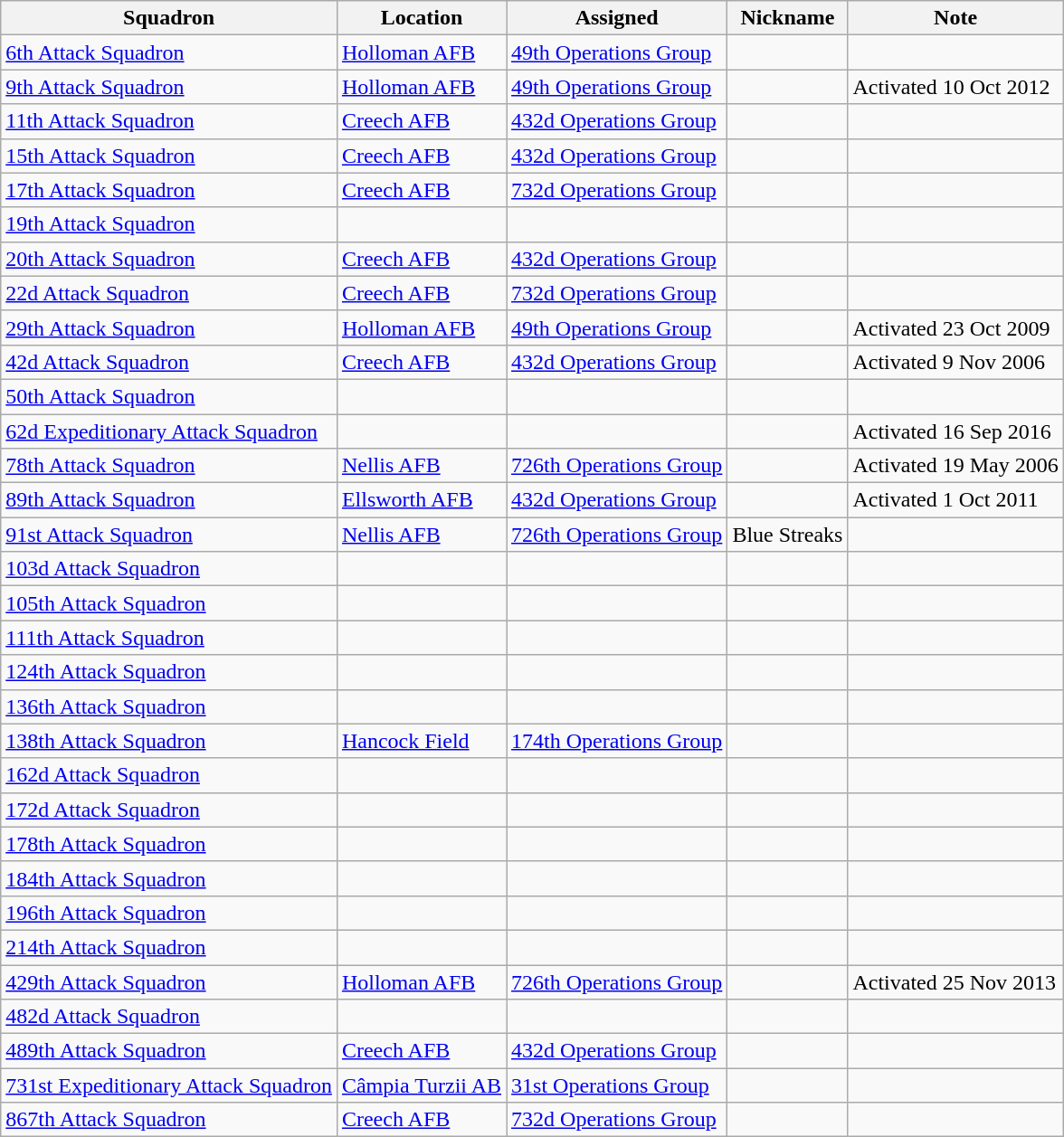<table class="wikitable">
<tr>
<th>Squadron</th>
<th>Location</th>
<th>Assigned</th>
<th>Nickname</th>
<th>Note</th>
</tr>
<tr>
<td><a href='#'>6th Attack Squadron</a></td>
<td><a href='#'>Holloman AFB</a></td>
<td><a href='#'>49th Operations Group</a></td>
<td></td>
<td></td>
</tr>
<tr>
<td><a href='#'>9th Attack Squadron</a></td>
<td><a href='#'>Holloman AFB</a></td>
<td><a href='#'>49th Operations Group</a></td>
<td></td>
<td>Activated 10 Oct 2012</td>
</tr>
<tr>
<td><a href='#'>11th Attack Squadron</a></td>
<td><a href='#'>Creech AFB</a></td>
<td><a href='#'>432d Operations Group</a></td>
<td></td>
<td></td>
</tr>
<tr>
<td><a href='#'>15th Attack Squadron</a></td>
<td><a href='#'>Creech AFB</a></td>
<td><a href='#'>432d Operations Group</a></td>
<td></td>
<td></td>
</tr>
<tr>
<td><a href='#'>17th Attack Squadron</a></td>
<td><a href='#'>Creech AFB</a></td>
<td><a href='#'>732d Operations Group</a></td>
<td></td>
<td></td>
</tr>
<tr>
<td><a href='#'>19th Attack Squadron</a></td>
<td></td>
<td></td>
<td></td>
<td></td>
</tr>
<tr>
<td><a href='#'>20th Attack Squadron</a></td>
<td><a href='#'>Creech AFB</a></td>
<td><a href='#'>432d Operations Group</a></td>
<td></td>
<td></td>
</tr>
<tr>
<td><a href='#'>22d Attack Squadron</a></td>
<td><a href='#'>Creech AFB</a></td>
<td><a href='#'>732d Operations Group</a></td>
<td></td>
<td></td>
</tr>
<tr>
<td><a href='#'>29th Attack Squadron</a></td>
<td><a href='#'>Holloman AFB</a></td>
<td><a href='#'>49th Operations Group</a></td>
<td></td>
<td>Activated 23 Oct 2009 </td>
</tr>
<tr>
<td><a href='#'>42d Attack Squadron</a></td>
<td><a href='#'>Creech AFB</a></td>
<td><a href='#'>432d Operations Group</a></td>
<td></td>
<td>Activated 9 Nov 2006</td>
</tr>
<tr>
<td><a href='#'>50th Attack Squadron</a></td>
<td></td>
<td></td>
<td></td>
<td></td>
</tr>
<tr>
<td><a href='#'>62d Expeditionary Attack Squadron</a></td>
<td></td>
<td></td>
<td></td>
<td>Activated 16 Sep 2016</td>
</tr>
<tr>
<td><a href='#'>78th Attack Squadron</a></td>
<td><a href='#'>Nellis AFB</a></td>
<td><a href='#'>726th Operations Group</a></td>
<td></td>
<td>Activated 19 May 2006</td>
</tr>
<tr>
<td><a href='#'>89th Attack Squadron</a></td>
<td><a href='#'>Ellsworth AFB</a></td>
<td><a href='#'>432d Operations Group</a></td>
<td></td>
<td>Activated 1 Oct 2011</td>
</tr>
<tr>
<td><a href='#'>91st Attack Squadron</a></td>
<td><a href='#'>Nellis AFB</a></td>
<td><a href='#'>726th Operations Group</a></td>
<td>Blue Streaks</td>
<td></td>
</tr>
<tr>
<td><a href='#'>103d Attack Squadron</a></td>
<td></td>
<td></td>
<td></td>
<td></td>
</tr>
<tr>
<td><a href='#'>105th Attack Squadron</a></td>
<td></td>
<td></td>
<td></td>
<td></td>
</tr>
<tr>
<td><a href='#'>111th Attack Squadron</a></td>
<td></td>
<td></td>
<td></td>
<td></td>
</tr>
<tr>
<td><a href='#'>124th Attack Squadron</a></td>
<td></td>
<td></td>
<td></td>
<td></td>
</tr>
<tr>
<td><a href='#'>136th Attack Squadron</a></td>
<td></td>
<td></td>
<td></td>
<td></td>
</tr>
<tr>
<td><a href='#'>138th Attack Squadron</a></td>
<td><a href='#'>Hancock Field</a></td>
<td><a href='#'>174th Operations Group</a></td>
<td></td>
<td></td>
</tr>
<tr>
<td><a href='#'>162d Attack Squadron</a></td>
<td></td>
<td></td>
<td></td>
<td></td>
</tr>
<tr>
<td><a href='#'>172d Attack Squadron</a></td>
<td></td>
<td></td>
<td></td>
<td></td>
</tr>
<tr>
<td><a href='#'>178th Attack Squadron</a></td>
<td></td>
<td></td>
<td></td>
<td></td>
</tr>
<tr>
<td><a href='#'>184th Attack Squadron</a></td>
<td></td>
<td></td>
<td></td>
<td></td>
</tr>
<tr>
<td><a href='#'>196th Attack Squadron</a></td>
<td></td>
<td></td>
<td></td>
<td></td>
</tr>
<tr>
<td><a href='#'>214th Attack Squadron</a></td>
<td></td>
<td></td>
<td></td>
<td></td>
</tr>
<tr>
<td><a href='#'>429th Attack Squadron</a></td>
<td><a href='#'>Holloman AFB</a></td>
<td><a href='#'>726th Operations Group</a></td>
<td></td>
<td>Activated 25 Nov 2013</td>
</tr>
<tr>
<td><a href='#'>482d Attack Squadron</a></td>
<td></td>
<td></td>
<td></td>
<td></td>
</tr>
<tr>
<td><a href='#'>489th Attack Squadron</a></td>
<td><a href='#'>Creech AFB</a></td>
<td><a href='#'>432d Operations Group</a></td>
<td></td>
<td></td>
</tr>
<tr>
<td><a href='#'>731st Expeditionary Attack Squadron</a></td>
<td><a href='#'>Câmpia Turzii AB</a></td>
<td><a href='#'>31st Operations Group</a></td>
<td></td>
<td></td>
</tr>
<tr>
<td><a href='#'>867th Attack Squadron</a></td>
<td><a href='#'>Creech AFB</a></td>
<td><a href='#'>732d Operations Group</a></td>
<td></td>
<td></td>
</tr>
</table>
